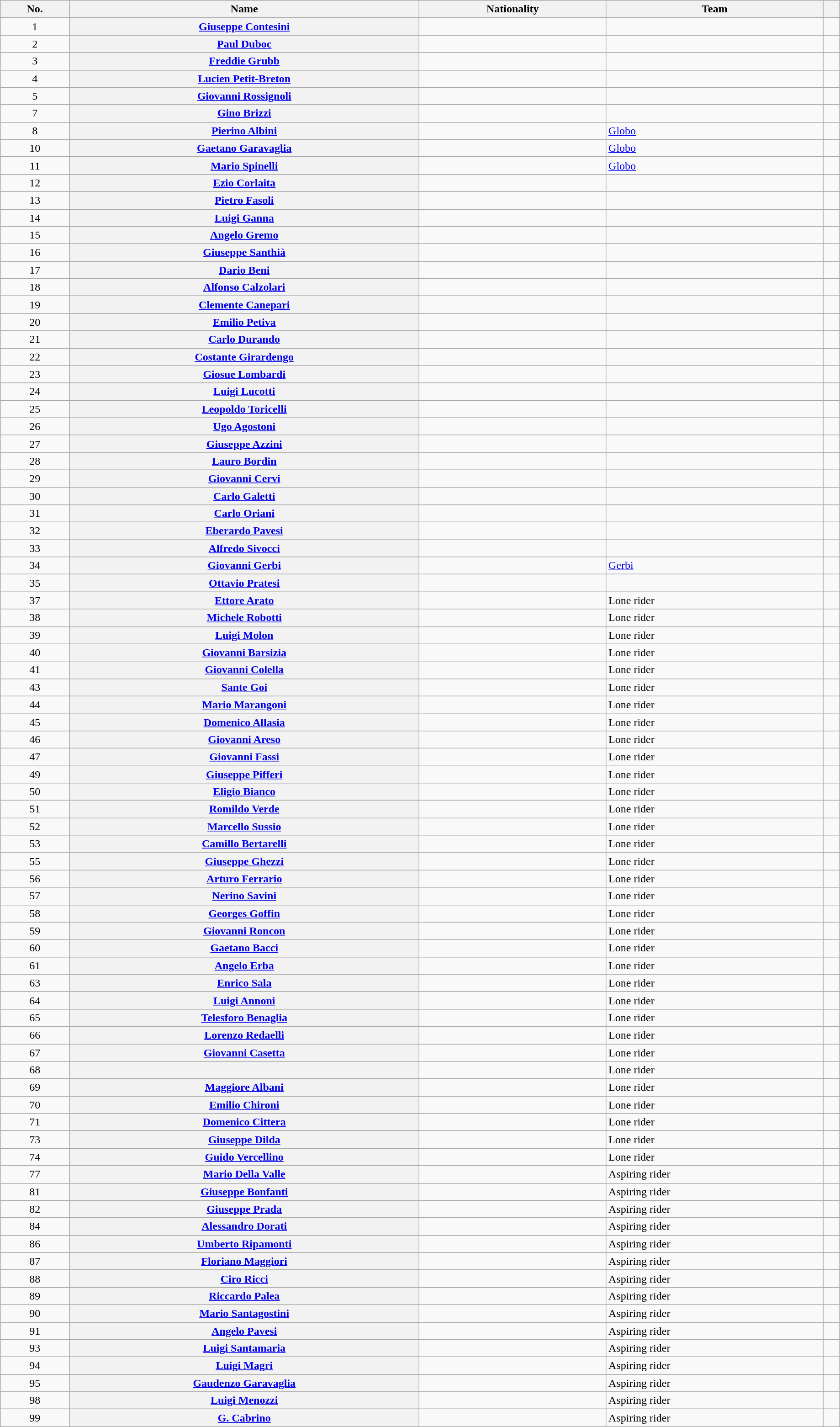<table class="wikitable plainrowheaders sortable" style="width:97%">
<tr>
<th scope="col">No.</th>
<th scope="col">Name</th>
<th scope="col">Nationality</th>
<th scope="col">Team</th>
<th scope="col" class="unsortable"></th>
</tr>
<tr>
<td style="text-align:center;">1</td>
<th scope="row"><a href='#'>Giuseppe Contesini</a></th>
<td></td>
<td></td>
<td style="text-align:center;"></td>
</tr>
<tr>
<td style="text-align:center;">2</td>
<th scope="row"><a href='#'>Paul Duboc</a></th>
<td></td>
<td></td>
<td style="text-align:center;"></td>
</tr>
<tr>
<td style="text-align:center;">3</td>
<th scope="row"><a href='#'>Freddie Grubb</a></th>
<td></td>
<td></td>
<td style="text-align:center;"></td>
</tr>
<tr>
<td style="text-align:center;">4</td>
<th scope="row"><a href='#'>Lucien Petit-Breton</a></th>
<td></td>
<td></td>
<td style="text-align:center;"></td>
</tr>
<tr>
<td style="text-align:center;">5</td>
<th scope="row"><a href='#'>Giovanni Rossignoli</a></th>
<td></td>
<td></td>
<td style="text-align:center;"></td>
</tr>
<tr>
<td style="text-align:center;">7</td>
<th scope="row"><a href='#'>Gino Brizzi</a></th>
<td></td>
<td></td>
<td style="text-align:center;"></td>
</tr>
<tr>
<td style="text-align:center;">8</td>
<th scope="row"><a href='#'>Pierino Albini</a></th>
<td></td>
<td><a href='#'>Globo</a></td>
<td style="text-align:center;"></td>
</tr>
<tr>
<td style="text-align:center;">10</td>
<th scope="row"><a href='#'>Gaetano Garavaglia</a></th>
<td></td>
<td><a href='#'>Globo</a></td>
<td style="text-align:center;"></td>
</tr>
<tr>
<td style="text-align:center;">11</td>
<th scope="row"><a href='#'>Mario Spinelli</a></th>
<td></td>
<td><a href='#'>Globo</a></td>
<td style="text-align:center;"></td>
</tr>
<tr>
<td style="text-align:center;">12</td>
<th scope="row"><a href='#'>Ezio Corlaita</a></th>
<td></td>
<td></td>
<td style="text-align:center;"></td>
</tr>
<tr>
<td style="text-align:center;">13</td>
<th scope="row"><a href='#'>Pietro Fasoli</a></th>
<td></td>
<td></td>
<td style="text-align:center;"></td>
</tr>
<tr>
<td style="text-align:center;">14</td>
<th scope="row"><a href='#'>Luigi Ganna</a></th>
<td></td>
<td></td>
<td style="text-align:center;"></td>
</tr>
<tr>
<td style="text-align:center;">15</td>
<th scope="row"><a href='#'>Angelo Gremo</a></th>
<td></td>
<td></td>
<td style="text-align:center;"></td>
</tr>
<tr>
<td style="text-align:center;">16</td>
<th scope="row"><a href='#'>Giuseppe Santhià</a></th>
<td></td>
<td></td>
<td style="text-align:center;"></td>
</tr>
<tr>
<td style="text-align:center;">17</td>
<th scope="row"><a href='#'>Dario Beni</a></th>
<td></td>
<td></td>
<td style="text-align:center;"></td>
</tr>
<tr>
<td style="text-align:center;">18</td>
<th scope="row"><a href='#'>Alfonso Calzolari</a></th>
<td></td>
<td></td>
<td style="text-align:center;"></td>
</tr>
<tr>
<td style="text-align:center;">19</td>
<th scope="row"><a href='#'>Clemente Canepari</a></th>
<td></td>
<td></td>
<td style="text-align:center;"></td>
</tr>
<tr>
<td style="text-align:center;">20</td>
<th scope="row"><a href='#'>Emilio Petiva</a></th>
<td></td>
<td></td>
<td style="text-align:center;"></td>
</tr>
<tr>
<td style="text-align:center;">21</td>
<th scope="row"><a href='#'>Carlo Durando</a></th>
<td></td>
<td></td>
<td style="text-align:center;"></td>
</tr>
<tr>
<td style="text-align:center;">22</td>
<th scope="row"><a href='#'>Costante Girardengo</a></th>
<td></td>
<td></td>
<td style="text-align:center;"></td>
</tr>
<tr>
<td style="text-align:center;">23</td>
<th scope="row"><a href='#'>Giosue Lombardi</a></th>
<td></td>
<td></td>
<td style="text-align:center;"></td>
</tr>
<tr>
<td style="text-align:center;">24</td>
<th scope="row"><a href='#'>Luigi Lucotti</a></th>
<td></td>
<td></td>
<td style="text-align:center;"></td>
</tr>
<tr>
<td style="text-align:center;">25</td>
<th scope="row"><a href='#'>Leopoldo Toricelli</a></th>
<td></td>
<td></td>
<td style="text-align:center;"></td>
</tr>
<tr>
<td style="text-align:center;">26</td>
<th scope="row"><a href='#'>Ugo Agostoni</a></th>
<td></td>
<td></td>
<td style="text-align:center;"></td>
</tr>
<tr>
<td style="text-align:center;">27</td>
<th scope="row"><a href='#'>Giuseppe Azzini</a></th>
<td></td>
<td></td>
<td style="text-align:center;"></td>
</tr>
<tr>
<td style="text-align:center;">28</td>
<th scope="row"><a href='#'>Lauro Bordin</a></th>
<td></td>
<td></td>
<td style="text-align:center;"></td>
</tr>
<tr>
<td style="text-align:center;">29</td>
<th scope="row"><a href='#'>Giovanni Cervi</a></th>
<td></td>
<td></td>
<td style="text-align:center;"></td>
</tr>
<tr>
<td style="text-align:center;">30</td>
<th scope="row"><a href='#'>Carlo Galetti</a></th>
<td></td>
<td></td>
<td style="text-align:center;"></td>
</tr>
<tr>
<td style="text-align:center;">31</td>
<th scope="row"><a href='#'>Carlo Oriani</a></th>
<td></td>
<td></td>
<td style="text-align:center;"></td>
</tr>
<tr>
<td style="text-align:center;">32</td>
<th scope="row"><a href='#'>Eberardo Pavesi</a></th>
<td></td>
<td></td>
<td style="text-align:center;"></td>
</tr>
<tr>
<td style="text-align:center;">33</td>
<th scope="row"><a href='#'>Alfredo Sivocci</a></th>
<td></td>
<td></td>
<td style="text-align:center;"></td>
</tr>
<tr>
<td style="text-align:center;">34</td>
<th scope="row"><a href='#'>Giovanni Gerbi</a></th>
<td></td>
<td><a href='#'>Gerbi</a></td>
<td style="text-align:center;"></td>
</tr>
<tr>
<td style="text-align:center;">35</td>
<th scope="row"><a href='#'>Ottavio Pratesi</a></th>
<td></td>
<td></td>
<td style="text-align:center;"></td>
</tr>
<tr>
<td style="text-align:center;">37</td>
<th scope="row"><a href='#'>Ettore Arato</a></th>
<td></td>
<td>Lone rider</td>
<td style="text-align:center;"></td>
</tr>
<tr>
<td style="text-align:center;">38</td>
<th scope="row"><a href='#'>Michele Robotti</a></th>
<td></td>
<td>Lone rider</td>
<td style="text-align:center;"></td>
</tr>
<tr>
<td style="text-align:center;">39</td>
<th scope="row"><a href='#'>Luigi Molon</a></th>
<td></td>
<td>Lone rider</td>
<td style="text-align:center;"></td>
</tr>
<tr>
<td style="text-align:center;">40</td>
<th scope="row"><a href='#'>Giovanni Barsizia</a></th>
<td></td>
<td>Lone rider</td>
<td style="text-align:center;"></td>
</tr>
<tr>
<td style="text-align:center;">41</td>
<th scope="row"><a href='#'>Giovanni Colella</a></th>
<td></td>
<td>Lone rider</td>
<td style="text-align:center;"></td>
</tr>
<tr>
<td style="text-align:center;">43</td>
<th scope="row"><a href='#'>Sante Goi</a></th>
<td></td>
<td>Lone rider</td>
<td style="text-align:center;"></td>
</tr>
<tr>
<td style="text-align:center;">44</td>
<th scope="row"><a href='#'>Mario Marangoni</a></th>
<td></td>
<td>Lone rider</td>
<td style="text-align:center;"></td>
</tr>
<tr>
<td style="text-align:center;">45</td>
<th scope="row"><a href='#'>Domenico Allasia</a></th>
<td></td>
<td>Lone rider</td>
<td style="text-align:center;"></td>
</tr>
<tr>
<td style="text-align:center;">46</td>
<th scope="row"><a href='#'>Giovanni Areso</a></th>
<td></td>
<td>Lone rider</td>
<td style="text-align:center;"></td>
</tr>
<tr>
<td style="text-align:center;">47</td>
<th scope="row"><a href='#'>Giovanni Fassi</a></th>
<td></td>
<td>Lone rider</td>
<td style="text-align:center;"></td>
</tr>
<tr>
<td style="text-align:center;">49</td>
<th scope="row"><a href='#'>Giuseppe Pifferi</a></th>
<td></td>
<td>Lone rider</td>
<td style="text-align:center;"></td>
</tr>
<tr>
<td style="text-align:center;">50</td>
<th scope="row"><a href='#'>Eligio Bianco</a></th>
<td></td>
<td>Lone rider</td>
<td style="text-align:center;"></td>
</tr>
<tr>
<td style="text-align:center;">51</td>
<th scope="row"><a href='#'>Romildo Verde</a></th>
<td></td>
<td>Lone rider</td>
<td style="text-align:center;"></td>
</tr>
<tr>
<td style="text-align:center;">52</td>
<th scope="row"><a href='#'>Marcello Sussio</a></th>
<td></td>
<td>Lone rider</td>
<td style="text-align:center;"></td>
</tr>
<tr>
<td style="text-align:center;">53</td>
<th scope="row"><a href='#'>Camillo Bertarelli</a></th>
<td></td>
<td>Lone rider</td>
<td style="text-align:center;"></td>
</tr>
<tr>
<td style="text-align:center;">55</td>
<th scope="row"><a href='#'>Giuseppe Ghezzi</a></th>
<td></td>
<td>Lone rider</td>
<td style="text-align:center;"></td>
</tr>
<tr>
<td style="text-align:center;">56</td>
<th scope="row"><a href='#'>Arturo Ferrario</a></th>
<td></td>
<td>Lone rider</td>
<td style="text-align:center;"></td>
</tr>
<tr>
<td style="text-align:center;">57</td>
<th scope="row"><a href='#'>Nerino Savini</a></th>
<td></td>
<td>Lone rider</td>
<td style="text-align:center;"></td>
</tr>
<tr>
<td style="text-align:center;">58</td>
<th scope="row"><a href='#'>Georges Goffin</a></th>
<td></td>
<td>Lone rider</td>
<td style="text-align:center;"></td>
</tr>
<tr>
<td style="text-align:center;">59</td>
<th scope="row"><a href='#'>Giovanni Roncon</a></th>
<td></td>
<td>Lone rider</td>
<td style="text-align:center;"></td>
</tr>
<tr>
<td style="text-align:center;">60</td>
<th scope="row"><a href='#'>Gaetano Bacci</a></th>
<td></td>
<td>Lone rider</td>
<td style="text-align:center;"></td>
</tr>
<tr>
<td style="text-align:center;">61</td>
<th scope="row"><a href='#'>Angelo Erba</a></th>
<td></td>
<td>Lone rider</td>
<td style="text-align:center;"></td>
</tr>
<tr>
<td style="text-align:center;">63</td>
<th scope="row"><a href='#'>Enrico Sala</a></th>
<td></td>
<td>Lone rider</td>
<td style="text-align:center;"></td>
</tr>
<tr>
<td style="text-align:center;">64</td>
<th scope="row"><a href='#'>Luigi Annoni</a></th>
<td></td>
<td>Lone rider</td>
<td style="text-align:center;"></td>
</tr>
<tr>
<td style="text-align:center;">65</td>
<th scope="row"><a href='#'>Telesforo Benaglia</a></th>
<td></td>
<td>Lone rider</td>
<td style="text-align:center;"></td>
</tr>
<tr>
<td style="text-align:center;">66</td>
<th scope="row"><a href='#'>Lorenzo Redaelli</a></th>
<td></td>
<td>Lone rider</td>
<td style="text-align:center;"></td>
</tr>
<tr>
<td style="text-align:center;">67</td>
<th scope="row"><a href='#'>Giovanni Casetta</a></th>
<td></td>
<td>Lone rider</td>
<td style="text-align:center;"></td>
</tr>
<tr>
<td style="text-align:center;">68</td>
<th scope="row"></th>
<td></td>
<td>Lone rider</td>
<td style="text-align:center;"></td>
</tr>
<tr>
<td style="text-align:center;">69</td>
<th scope="row"><a href='#'>Maggiore Albani</a></th>
<td></td>
<td>Lone rider</td>
<td style="text-align:center;"></td>
</tr>
<tr>
<td style="text-align:center;">70</td>
<th scope="row"><a href='#'>Emilio Chironi</a></th>
<td></td>
<td>Lone rider</td>
<td style="text-align:center;"></td>
</tr>
<tr>
<td style="text-align:center;">71</td>
<th scope="row"><a href='#'>Domenico Cittera</a></th>
<td></td>
<td>Lone rider</td>
<td style="text-align:center;"></td>
</tr>
<tr>
<td style="text-align:center;">73</td>
<th scope="row"><a href='#'>Giuseppe Dilda</a></th>
<td></td>
<td>Lone rider</td>
<td style="text-align:center;"></td>
</tr>
<tr>
<td style="text-align:center;">74</td>
<th scope="row"><a href='#'>Guido Vercellino</a></th>
<td></td>
<td>Lone rider</td>
<td style="text-align:center;"></td>
</tr>
<tr>
<td style="text-align:center;">77</td>
<th scope="row"><a href='#'>Mario Della Valle</a></th>
<td></td>
<td>Aspiring rider</td>
<td style="text-align:center;"></td>
</tr>
<tr>
<td style="text-align:center;">81</td>
<th scope="row"><a href='#'>Giuseppe Bonfanti</a></th>
<td></td>
<td>Aspiring rider</td>
<td style="text-align:center;"></td>
</tr>
<tr>
<td style="text-align:center;">82</td>
<th scope="row"><a href='#'>Giuseppe Prada</a></th>
<td></td>
<td>Aspiring rider</td>
<td style="text-align:center;"></td>
</tr>
<tr>
<td style="text-align:center;">84</td>
<th scope="row"><a href='#'>Alessandro Dorati</a></th>
<td></td>
<td>Aspiring rider</td>
<td style="text-align:center;"></td>
</tr>
<tr>
<td style="text-align:center;">86</td>
<th scope="row"><a href='#'>Umberto Ripamonti</a></th>
<td></td>
<td>Aspiring rider</td>
<td style="text-align:center;"></td>
</tr>
<tr>
<td style="text-align:center;">87</td>
<th scope="row"><a href='#'>Floriano Maggiori</a></th>
<td></td>
<td>Aspiring rider</td>
<td style="text-align:center;"></td>
</tr>
<tr>
<td style="text-align:center;">88</td>
<th scope="row"><a href='#'>Ciro Ricci</a></th>
<td></td>
<td>Aspiring rider</td>
<td style="text-align:center;"></td>
</tr>
<tr>
<td style="text-align:center;">89</td>
<th scope="row"><a href='#'>Riccardo Palea</a></th>
<td></td>
<td>Aspiring rider</td>
<td style="text-align:center;"></td>
</tr>
<tr>
<td style="text-align:center;">90</td>
<th scope="row"><a href='#'>Mario Santagostini</a></th>
<td></td>
<td>Aspiring rider</td>
<td style="text-align:center;"></td>
</tr>
<tr>
<td style="text-align:center;">91</td>
<th scope="row"><a href='#'>Angelo Pavesi</a></th>
<td></td>
<td>Aspiring rider</td>
<td style="text-align:center;"></td>
</tr>
<tr>
<td style="text-align:center;">93</td>
<th scope="row"><a href='#'>Luigi Santamaria</a></th>
<td></td>
<td>Aspiring rider</td>
<td style="text-align:center;"></td>
</tr>
<tr>
<td style="text-align:center;">94</td>
<th scope="row"><a href='#'>Luigi Magri</a></th>
<td></td>
<td>Aspiring rider</td>
<td style="text-align:center;"></td>
</tr>
<tr>
<td style="text-align:center;">95</td>
<th scope="row"><a href='#'>Gaudenzo Garavaglia</a></th>
<td></td>
<td>Aspiring rider</td>
<td style="text-align:center;"></td>
</tr>
<tr>
<td style="text-align:center;">98</td>
<th scope="row"><a href='#'>Luigi Menozzi</a></th>
<td></td>
<td>Aspiring rider</td>
<td style="text-align:center;"></td>
</tr>
<tr>
<td style="text-align:center;">99</td>
<th scope="row"><a href='#'>G. Cabrino</a></th>
<td></td>
<td>Aspiring rider</td>
<td style="text-align:center;"></td>
</tr>
</table>
